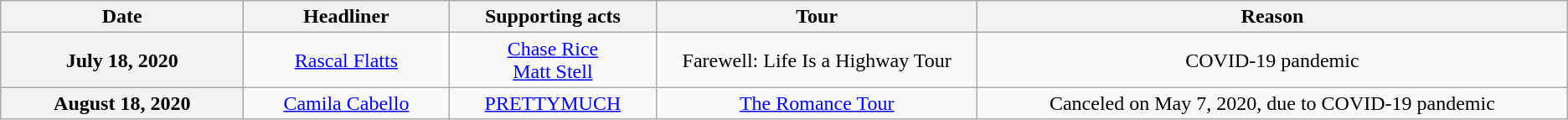<table class="wikitable" style="text-align:center;">
<tr>
<th scope="col" style="width:12em;">Date</th>
<th scope="col" style="width:10em;">Headliner</th>
<th scope="col" style="width:10em;">Supporting acts</th>
<th scope="col" style="width:16em;">Tour</th>
<th scope="col" style="width:30em;">Reason</th>
</tr>
<tr>
<th>July 18, 2020</th>
<td> <a href='#'>Rascal Flatts</a></td>
<td><a href='#'>Chase Rice</a><br><a href='#'>Matt Stell</a></td>
<td>Farewell: Life Is a Highway Tour</td>
<td>COVID-19 pandemic</td>
</tr>
<tr>
<th>August 18, 2020</th>
<td> <a href='#'>Camila Cabello</a></td>
<td><a href='#'>PRETTYMUCH</a></td>
<td><a href='#'>The Romance Tour</a></td>
<td>Canceled on May 7, 2020, due to COVID-19 pandemic</td>
</tr>
</table>
